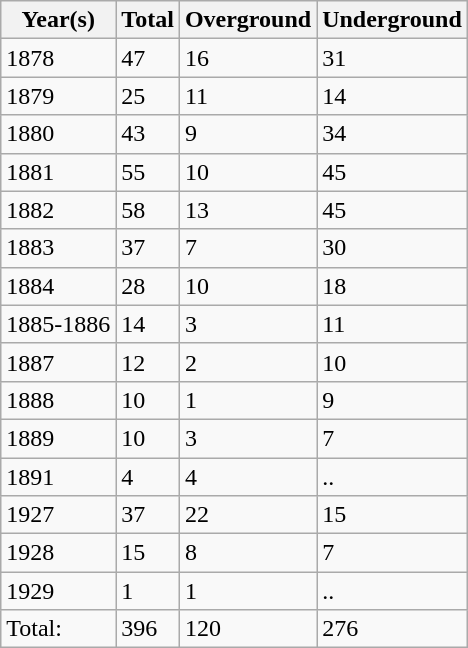<table class="wikitable">
<tr>
<th>Year(s)</th>
<th>Total</th>
<th>Overground</th>
<th>Underground</th>
</tr>
<tr>
<td>1878</td>
<td>47</td>
<td>16</td>
<td>31</td>
</tr>
<tr>
<td>1879</td>
<td>25</td>
<td>11</td>
<td>14</td>
</tr>
<tr>
<td>1880</td>
<td>43</td>
<td>9</td>
<td>34</td>
</tr>
<tr>
<td>1881</td>
<td>55</td>
<td>10</td>
<td>45</td>
</tr>
<tr>
<td>1882</td>
<td>58</td>
<td>13</td>
<td>45</td>
</tr>
<tr>
<td>1883</td>
<td>37</td>
<td>7</td>
<td>30</td>
</tr>
<tr>
<td>1884</td>
<td>28</td>
<td>10</td>
<td>18</td>
</tr>
<tr>
<td>1885-1886</td>
<td>14</td>
<td>3</td>
<td>11</td>
</tr>
<tr>
<td>1887</td>
<td>12</td>
<td>2</td>
<td>10</td>
</tr>
<tr>
<td>1888</td>
<td>10</td>
<td>1</td>
<td>9</td>
</tr>
<tr>
<td>1889</td>
<td>10</td>
<td>3</td>
<td>7</td>
</tr>
<tr>
<td>1891</td>
<td>4</td>
<td>4</td>
<td>..</td>
</tr>
<tr>
<td>1927</td>
<td>37</td>
<td>22</td>
<td>15</td>
</tr>
<tr>
<td>1928</td>
<td>15</td>
<td>8</td>
<td>7</td>
</tr>
<tr>
<td>1929</td>
<td>1</td>
<td>1</td>
<td>..</td>
</tr>
<tr>
<td>Total:</td>
<td>396</td>
<td>120</td>
<td>276</td>
</tr>
</table>
